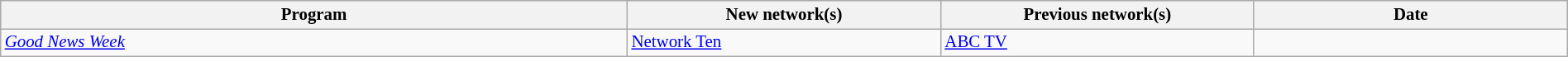<table class="wikitable sortable" width="100%" style="font-size:87%;">
<tr bgcolor="#efefef">
<th width=40%>Program</th>
<th width=20%>New network(s)</th>
<th width=20%>Previous network(s)</th>
<th width=20%>Date</th>
</tr>
<tr>
<td><em><a href='#'>Good News Week</a></em></td>
<td><a href='#'>Network Ten</a></td>
<td><a href='#'>ABC TV</a></td>
<td></td>
</tr>
</table>
